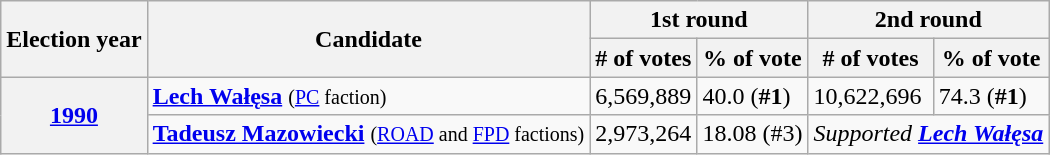<table class=wikitable>
<tr>
<th rowspan=2>Election year</th>
<th rowspan=2>Candidate</th>
<th colspan=2>1st round</th>
<th colspan=2>2nd round</th>
</tr>
<tr>
<th># of votes</th>
<th>% of vote</th>
<th># of votes</th>
<th>% of vote</th>
</tr>
<tr>
<th rowspan=2><a href='#'>1990</a></th>
<td><strong><a href='#'>Lech Wałęsa</a></strong> <small>(<a href='#'>PC</a> faction)</small></td>
<td>6,569,889</td>
<td>40.0 (<strong>#1</strong>)</td>
<td>10,622,696</td>
<td>74.3 (<strong>#1</strong>)</td>
</tr>
<tr>
<td><strong><a href='#'>Tadeusz Mazowiecki</a></strong> <small>(<a href='#'>ROAD</a> and <a href='#'>FPD</a> factions)</small></td>
<td>2,973,264</td>
<td>18.08 (#3)</td>
<td colspan="2"><em>Supported <strong><a href='#'>Lech Wałęsa</a><strong><em></td>
</tr>
</table>
